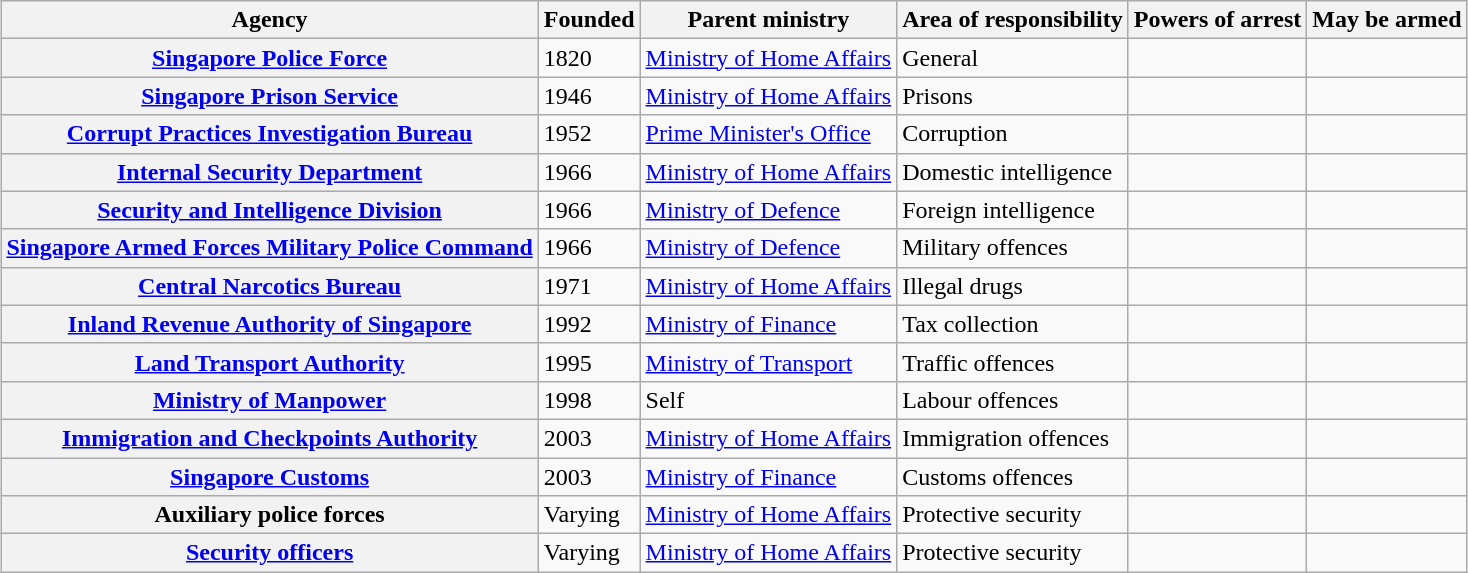<table class="wikitable" style="margin-left: auto; margin-right: auto; border: none;">
<tr>
<th>Agency</th>
<th>Founded</th>
<th>Parent ministry</th>
<th>Area of responsibility</th>
<th>Powers of arrest</th>
<th>May be armed</th>
</tr>
<tr>
<th><a href='#'>Singapore Police Force</a></th>
<td>1820</td>
<td><a href='#'>Ministry of Home Affairs</a></td>
<td>General</td>
<td></td>
<td></td>
</tr>
<tr>
<th><a href='#'>Singapore Prison Service</a></th>
<td>1946</td>
<td><a href='#'>Ministry of Home Affairs</a></td>
<td>Prisons</td>
<td></td>
<td></td>
</tr>
<tr>
<th><a href='#'>Corrupt Practices Investigation Bureau</a></th>
<td>1952</td>
<td><a href='#'>Prime Minister's Office</a></td>
<td>Corruption</td>
<td></td>
<td></td>
</tr>
<tr>
<th><a href='#'>Internal Security Department</a></th>
<td>1966</td>
<td><a href='#'>Ministry of Home Affairs</a></td>
<td>Domestic intelligence</td>
<td></td>
<td></td>
</tr>
<tr>
<th><a href='#'>Security and Intelligence Division</a></th>
<td>1966</td>
<td><a href='#'>Ministry of Defence</a></td>
<td>Foreign intelligence</td>
<td></td>
<td></td>
</tr>
<tr>
<th><a href='#'>Singapore Armed Forces Military Police Command</a></th>
<td>1966</td>
<td><a href='#'>Ministry of Defence</a></td>
<td>Military offences</td>
<td></td>
<td></td>
</tr>
<tr>
<th><a href='#'>Central Narcotics Bureau</a></th>
<td>1971</td>
<td><a href='#'>Ministry of Home Affairs</a></td>
<td>Illegal drugs</td>
<td></td>
<td></td>
</tr>
<tr>
<th><a href='#'>Inland Revenue Authority of Singapore</a></th>
<td>1992</td>
<td><a href='#'>Ministry of Finance</a></td>
<td>Tax collection</td>
<td></td>
<td></td>
</tr>
<tr>
<th><a href='#'>Land Transport Authority</a></th>
<td>1995</td>
<td><a href='#'>Ministry of Transport</a></td>
<td>Traffic offences</td>
<td></td>
<td></td>
</tr>
<tr>
<th><a href='#'>Ministry of Manpower</a></th>
<td>1998</td>
<td>Self</td>
<td>Labour offences</td>
<td></td>
<td></td>
</tr>
<tr>
<th><a href='#'>Immigration and Checkpoints Authority</a></th>
<td>2003</td>
<td><a href='#'>Ministry of Home Affairs</a></td>
<td>Immigration offences</td>
<td></td>
<td></td>
</tr>
<tr>
<th><a href='#'>Singapore Customs</a></th>
<td>2003</td>
<td><a href='#'>Ministry of Finance</a></td>
<td>Customs offences</td>
<td></td>
<td></td>
</tr>
<tr>
<th>Auxiliary police forces</th>
<td>Varying</td>
<td><a href='#'>Ministry of Home Affairs</a></td>
<td>Protective security</td>
<td></td>
<td></td>
</tr>
<tr>
<th><a href='#'>Security officers</a></th>
<td>Varying</td>
<td><a href='#'>Ministry of Home Affairs</a></td>
<td>Protective security</td>
<td></td>
<td></td>
</tr>
</table>
